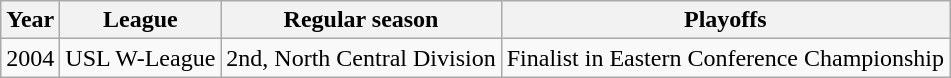<table class="wikitable">
<tr>
<th>Year</th>
<th>League</th>
<th>Regular season</th>
<th>Playoffs</th>
</tr>
<tr>
<td>2004</td>
<td>USL W-League</td>
<td>2nd, North Central Division</td>
<td>Finalist in Eastern Conference Championship</td>
</tr>
</table>
